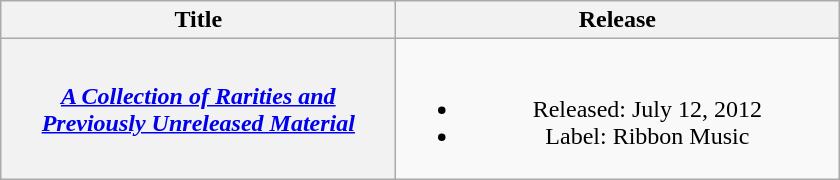<table class="wikitable plainrowheaders" style="text-align:center;">
<tr>
<th scope="col" rowspan="" style="width:16em;">Title</th>
<th scope="col" rowspan="" style="width:18em;">Release</th>
</tr>
<tr>
<th scope="row"><em><a href='#'>A Collection of Rarities and Previously Unreleased Material</a></em></th>
<td><br><ul><li>Released: July 12, 2012</li><li>Label: Ribbon Music</li></ul></td>
</tr>
</table>
